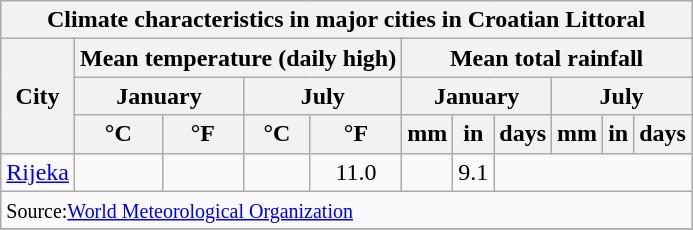<table class="wikitable">
<tr>
<th colspan=11>Climate characteristics in major cities in Croatian Littoral</th>
</tr>
<tr>
<th rowspan=3>City</th>
<th colspan=4>Mean temperature (daily high)</th>
<th colspan=6>Mean total rainfall</th>
</tr>
<tr>
<th colspan=2>January</th>
<th colspan=2>July</th>
<th colspan=3>January</th>
<th colspan=3>July</th>
</tr>
<tr>
<th>°C</th>
<th>°F</th>
<th>°C</th>
<th>°F</th>
<th>mm</th>
<th>in</th>
<th>days</th>
<th>mm</th>
<th>in</th>
<th>days</th>
</tr>
<tr align=center>
<td><a href='#'>Rijeka</a></td>
<td></td>
<td></td>
<td></td>
<td>11.0</td>
<td></td>
<td>9.1</td>
</tr>
<tr>
<td colspan=11><small>Source:<a href='#'>World Meteorological Organization</a></small></td>
</tr>
<tr>
</tr>
</table>
